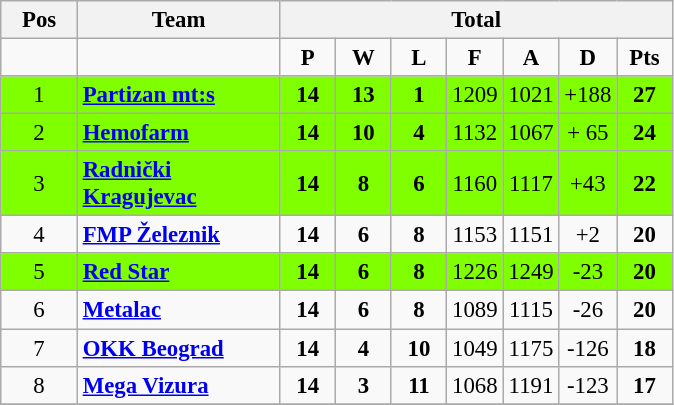<table class="wikitable sortable" style="text-align: center; font-size:95%">
<tr>
<th width="44">Pos</th>
<th width="128">Team</th>
<th colspan=7>Total</th>
</tr>
<tr>
<td></td>
<td></td>
<td width="30"><strong>P</strong></td>
<td width="30"><strong>W</strong></td>
<td width="30"><strong>L</strong></td>
<td width="30"><strong>F</strong></td>
<td width="30"><strong>A</strong></td>
<td width="30"><strong>D</strong></td>
<td width="30"><strong>Pts</strong></td>
</tr>
<tr bgcolor="#7fff00">
<td>1</td>
<td align="left"><strong><a href='#'>Partizan mt:s</a></strong></td>
<td><strong>14</strong></td>
<td><strong>13</strong></td>
<td><strong>1</strong></td>
<td>1209</td>
<td>1021</td>
<td>+188</td>
<td><strong>27</strong></td>
</tr>
<tr bgcolor="#7fff00">
<td>2</td>
<td align="left"><strong><a href='#'>Hemofarm</a></strong></td>
<td><strong>14</strong></td>
<td><strong>10</strong></td>
<td><strong>4</strong></td>
<td>1132</td>
<td>1067</td>
<td>+ 65</td>
<td><strong>24</strong></td>
</tr>
<tr bgcolor="#7fff00">
<td>3</td>
<td align="left"><strong><a href='#'>Radnički Kragujevac</a></strong></td>
<td><strong>14</strong></td>
<td><strong>8</strong></td>
<td><strong>6</strong></td>
<td>1160</td>
<td>1117</td>
<td>+43</td>
<td><strong>22</strong></td>
</tr>
<tr>
<td>4</td>
<td align="left"><strong><a href='#'>FMP Železnik</a></strong></td>
<td><strong>14</strong></td>
<td><strong>6</strong></td>
<td><strong>8</strong></td>
<td>1153</td>
<td>1151</td>
<td>+2</td>
<td><strong>20</strong></td>
</tr>
<tr bgcolor="#7fff00">
<td>5</td>
<td align="left"><strong><a href='#'>Red Star</a></strong></td>
<td><strong>14</strong></td>
<td><strong>6</strong></td>
<td><strong>8</strong></td>
<td>1226</td>
<td>1249</td>
<td>-23</td>
<td><strong>20</strong></td>
</tr>
<tr>
<td>6</td>
<td align="left"><strong><a href='#'>Metalac</a></strong></td>
<td><strong>14</strong></td>
<td><strong>6</strong></td>
<td><strong>8</strong></td>
<td>1089</td>
<td>1115</td>
<td>-26</td>
<td><strong>20</strong></td>
</tr>
<tr>
<td>7</td>
<td align="left"><strong><a href='#'>OKK Beograd</a></strong></td>
<td><strong>14</strong></td>
<td><strong>4</strong></td>
<td><strong>10</strong></td>
<td>1049</td>
<td>1175</td>
<td>-126</td>
<td><strong>18</strong></td>
</tr>
<tr>
<td>8</td>
<td align="left"><strong><a href='#'>Mega Vizura</a></strong></td>
<td><strong>14</strong></td>
<td><strong>3</strong></td>
<td><strong>11</strong></td>
<td>1068</td>
<td>1191</td>
<td>-123</td>
<td><strong>17</strong></td>
</tr>
<tr>
</tr>
</table>
